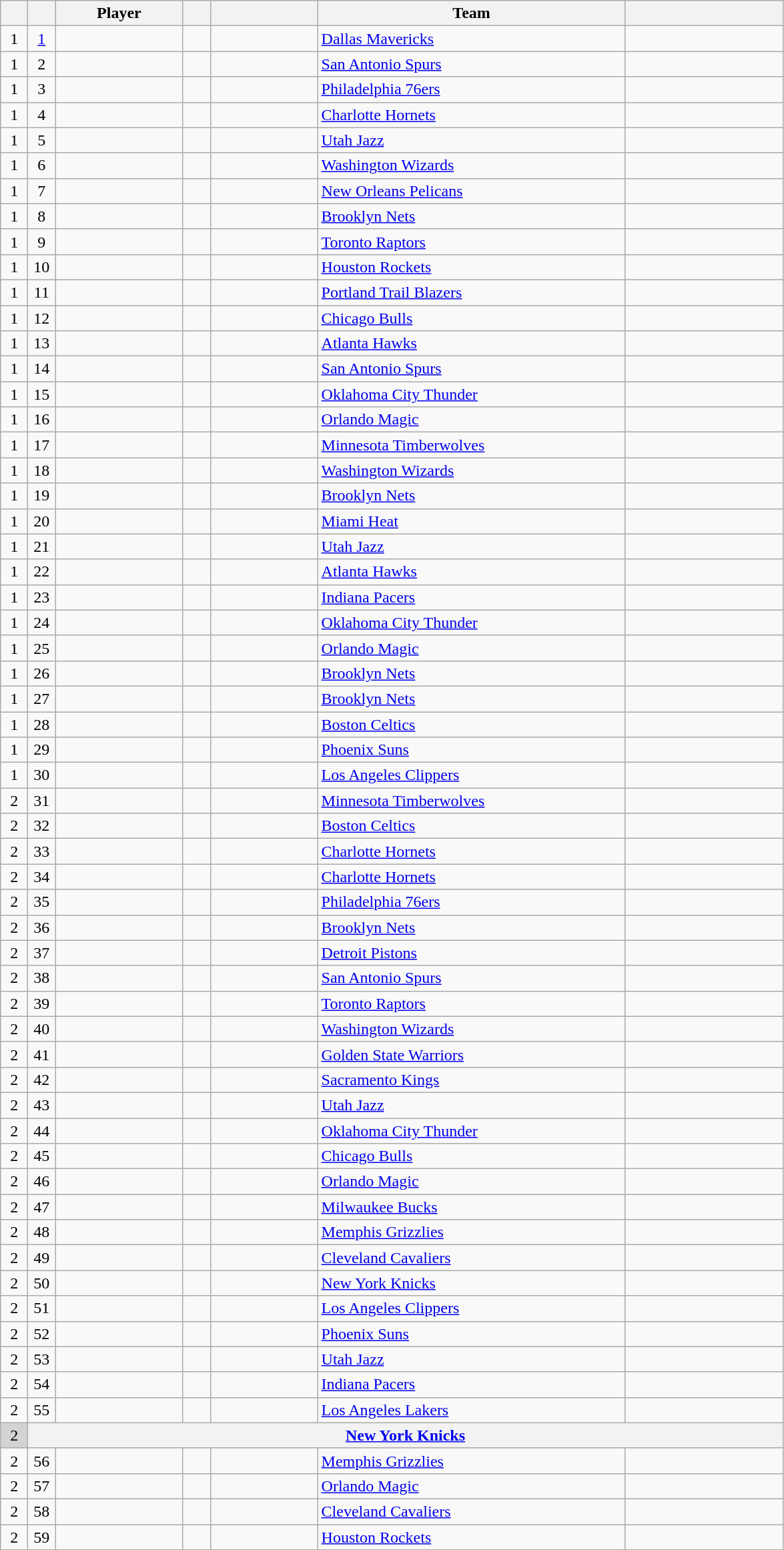<table class="wikitable sortable plainrowheaders" style="text-align:left">
<tr>
<th scope="col" style="width:20px;"></th>
<th scope="col" style="width:20px;"></th>
<th scope="col" style="width:120px;">Player</th>
<th scope="col" style="width:20px;"></th>
<th scope="col" style="width:100px;"><br></th>
<th scope="col" style="width:300px;">Team</th>
<th scope="col" style="width:150px;"></th>
</tr>
<tr>
<td style="text-align:center;">1</td>
<td style="text-align:center;"><a href='#'>1</a></td>
<td></td>
<td></td>
<td></td>
<td><a href='#'>Dallas Mavericks</a></td>
<td></td>
</tr>
<tr>
<td style="text-align:center;">1</td>
<td style="text-align:center;">2</td>
<td></td>
<td></td>
<td></td>
<td><a href='#'>San Antonio Spurs</a></td>
<td></td>
</tr>
<tr>
<td style="text-align:center;">1</td>
<td style="text-align:center;">3</td>
<td></td>
<td></td>
<td></td>
<td><a href='#'>Philadelphia 76ers</a></td>
<td></td>
</tr>
<tr>
<td style="text-align:center;">1</td>
<td style="text-align:center;">4</td>
<td></td>
<td></td>
<td></td>
<td><a href='#'>Charlotte Hornets</a></td>
<td></td>
</tr>
<tr>
<td style="text-align:center;">1</td>
<td style="text-align:center;">5</td>
<td></td>
<td></td>
<td></td>
<td><a href='#'>Utah Jazz</a></td>
<td></td>
</tr>
<tr>
<td style="text-align:center;">1</td>
<td style="text-align:center;">6</td>
<td></td>
<td></td>
<td></td>
<td><a href='#'>Washington Wizards</a></td>
<td></td>
</tr>
<tr>
<td style="text-align:center;">1</td>
<td style="text-align:center;">7</td>
<td></td>
<td></td>
<td></td>
<td><a href='#'>New Orleans Pelicans</a></td>
<td></td>
</tr>
<tr>
<td style="text-align:center;">1</td>
<td style="text-align:center;">8</td>
<td></td>
<td></td>
<td></td>
<td><a href='#'>Brooklyn Nets</a></td>
<td></td>
</tr>
<tr>
<td style="text-align:center;">1</td>
<td style="text-align:center;">9</td>
<td></td>
<td></td>
<td></td>
<td><a href='#'>Toronto Raptors</a></td>
<td></td>
</tr>
<tr>
<td style="text-align:center;">1</td>
<td style="text-align:center;">10</td>
<td></td>
<td></td>
<td></td>
<td><a href='#'>Houston Rockets</a> </td>
<td></td>
</tr>
<tr>
<td style="text-align:center;">1</td>
<td style="text-align:center;">11</td>
<td></td>
<td></td>
<td></td>
<td><a href='#'>Portland Trail Blazers</a></td>
<td></td>
</tr>
<tr>
<td style="text-align:center;">1</td>
<td style="text-align:center;">12</td>
<td></td>
<td></td>
<td></td>
<td><a href='#'>Chicago Bulls</a></td>
<td></td>
</tr>
<tr>
<td style="text-align:center;">1</td>
<td style="text-align:center;">13</td>
<td></td>
<td></td>
<td></td>
<td><a href='#'>Atlanta Hawks</a> </td>
<td></td>
</tr>
<tr>
<td style="text-align:center;">1</td>
<td style="text-align:center;">14</td>
<td></td>
<td></td>
<td></td>
<td><a href='#'>San Antonio Spurs</a> </td>
<td></td>
</tr>
<tr>
<td style="text-align:center;">1</td>
<td style="text-align:center;">15</td>
<td></td>
<td></td>
<td></td>
<td><a href='#'>Oklahoma City Thunder</a> </td>
<td></td>
</tr>
<tr>
<td style="text-align:center;">1</td>
<td style="text-align:center;">16</td>
<td></td>
<td></td>
<td></td>
<td><a href='#'>Orlando Magic</a></td>
<td></td>
</tr>
<tr>
<td style="text-align:center;">1</td>
<td style="text-align:center;">17</td>
<td></td>
<td></td>
<td></td>
<td><a href='#'>Minnesota Timberwolves</a> </td>
<td></td>
</tr>
<tr>
<td style="text-align:center;">1</td>
<td style="text-align:center;">18</td>
<td></td>
<td></td>
<td></td>
<td><a href='#'>Washington Wizards</a> </td>
<td></td>
</tr>
<tr>
<td style="text-align:center;">1</td>
<td style="text-align:center;">19</td>
<td></td>
<td></td>
<td></td>
<td><a href='#'>Brooklyn Nets</a> </td>
<td></td>
</tr>
<tr>
<td style="text-align:center;">1</td>
<td style="text-align:center;">20</td>
<td></td>
<td></td>
<td></td>
<td><a href='#'>Miami Heat</a> </td>
<td></td>
</tr>
<tr>
<td style="text-align:center;">1</td>
<td style="text-align:center;">21</td>
<td></td>
<td></td>
<td></td>
<td><a href='#'>Utah Jazz</a> </td>
<td></td>
</tr>
<tr>
<td style="text-align:center;">1</td>
<td style="text-align:center;">22</td>
<td></td>
<td></td>
<td></td>
<td><a href='#'>Atlanta Hawks</a> </td>
<td></td>
</tr>
<tr>
<td style="text-align:center;">1</td>
<td style="text-align:center;">23</td>
<td></td>
<td></td>
<td></td>
<td><a href='#'>Indiana Pacers</a></td>
<td></td>
</tr>
<tr>
<td style="text-align:center;">1</td>
<td style="text-align:center;">24</td>
<td></td>
<td></td>
<td></td>
<td><a href='#'>Oklahoma City Thunder</a> </td>
<td></td>
</tr>
<tr>
<td style="text-align:center;">1</td>
<td style="text-align:center;">25</td>
<td></td>
<td></td>
<td></td>
<td><a href='#'>Orlando Magic</a> </td>
<td></td>
</tr>
<tr>
<td style="text-align:center;">1</td>
<td style="text-align:center;">26</td>
<td></td>
<td></td>
<td></td>
<td><a href='#'>Brooklyn Nets</a> </td>
<td></td>
</tr>
<tr>
<td style="text-align:center;">1</td>
<td style="text-align:center;">27</td>
<td></td>
<td></td>
<td></td>
<td><a href='#'>Brooklyn Nets</a> </td>
<td></td>
</tr>
<tr>
<td style="text-align:center;">1</td>
<td style="text-align:center;">28</td>
<td></td>
<td></td>
<td></td>
<td><a href='#'>Boston Celtics</a></td>
<td></td>
</tr>
<tr>
<td style="text-align:center;">1</td>
<td style="text-align:center;">29</td>
<td></td>
<td></td>
<td></td>
<td><a href='#'>Phoenix Suns</a> </td>
<td></td>
</tr>
<tr>
<td style="text-align:center;">1</td>
<td style="text-align:center;">30</td>
<td></td>
<td></td>
<td></td>
<td><a href='#'>Los Angeles Clippers</a> </td>
<td></td>
</tr>
<tr>
<td style="text-align:center;">2</td>
<td style="text-align:center;">31</td>
<td></td>
<td></td>
<td></td>
<td><a href='#'>Minnesota Timberwolves</a> </td>
<td></td>
</tr>
<tr>
<td style="text-align:center;">2</td>
<td style="text-align:center;">32</td>
<td></td>
<td></td>
<td></td>
<td><a href='#'>Boston Celtics</a> </td>
<td></td>
</tr>
<tr>
<td style="text-align:center;">2</td>
<td style="text-align:center;">33</td>
<td></td>
<td></td>
<td></td>
<td><a href='#'>Charlotte Hornets</a></td>
<td></td>
</tr>
<tr>
<td style="text-align:center;">2</td>
<td style="text-align:center;">34</td>
<td></td>
<td></td>
<td></td>
<td><a href='#'>Charlotte Hornets</a> </td>
<td></td>
</tr>
<tr>
<td style="text-align:center;">2</td>
<td style="text-align:center;">35</td>
<td></td>
<td></td>
<td></td>
<td><a href='#'>Philadelphia 76ers</a></td>
<td></td>
</tr>
<tr>
<td style="text-align:center;">2</td>
<td style="text-align:center;">36</td>
<td></td>
<td></td>
<td></td>
<td><a href='#'>Brooklyn Nets</a></td>
<td></td>
</tr>
<tr>
<td style="text-align:center;">2</td>
<td style="text-align:center;">37</td>
<td></td>
<td></td>
<td></td>
<td><a href='#'>Detroit Pistons</a> </td>
<td></td>
</tr>
<tr>
<td style="text-align:center;">2</td>
<td style="text-align:center;">38</td>
<td></td>
<td></td>
<td></td>
<td><a href='#'>San Antonio Spurs</a></td>
<td></td>
</tr>
<tr>
<td style="text-align:center;">2</td>
<td style="text-align:center;">39</td>
<td></td>
<td></td>
<td></td>
<td><a href='#'>Toronto Raptors</a> </td>
<td></td>
</tr>
<tr>
<td style="text-align:center;">2</td>
<td style="text-align:center;">40</td>
<td></td>
<td></td>
<td></td>
<td><a href='#'>Washington Wizards</a> </td>
<td></td>
</tr>
<tr>
<td style="text-align:center;">2</td>
<td style="text-align:center;">41</td>
<td></td>
<td></td>
<td></td>
<td><a href='#'>Golden State Warriors</a> </td>
<td></td>
</tr>
<tr>
<td style="text-align:center;">2</td>
<td style="text-align:center;">42</td>
<td></td>
<td></td>
<td></td>
<td><a href='#'>Sacramento Kings</a> </td>
<td></td>
</tr>
<tr>
<td style="text-align:center;">2</td>
<td style="text-align:center;">43</td>
<td></td>
<td></td>
<td></td>
<td><a href='#'>Utah Jazz</a> </td>
<td></td>
</tr>
<tr>
<td style="text-align:center;">2</td>
<td style="text-align:center;">44</td>
<td></td>
<td></td>
<td></td>
<td><a href='#'>Oklahoma City Thunder</a> </td>
<td></td>
</tr>
<tr>
<td style="text-align:center;">2</td>
<td style="text-align:center;">45</td>
<td></td>
<td></td>
<td></td>
<td><a href='#'>Chicago Bulls</a> </td>
<td></td>
</tr>
<tr>
<td style="text-align:center;">2</td>
<td style="text-align:center;">46</td>
<td></td>
<td></td>
<td></td>
<td><a href='#'>Orlando Magic</a></td>
<td></td>
</tr>
<tr>
<td style="text-align:center;">2</td>
<td style="text-align:center;">47</td>
<td></td>
<td></td>
<td></td>
<td><a href='#'>Milwaukee Bucks</a> </td>
<td></td>
</tr>
<tr>
<td style="text-align:center;">2</td>
<td style="text-align:center;">48</td>
<td></td>
<td></td>
<td></td>
<td><a href='#'>Memphis Grizzlies</a> </td>
<td></td>
</tr>
<tr>
<td style="text-align:center;">2</td>
<td style="text-align:center;">49</td>
<td></td>
<td></td>
<td></td>
<td><a href='#'>Cleveland Cavaliers</a> </td>
<td></td>
</tr>
<tr>
<td style="text-align:center;">2</td>
<td style="text-align:center;">50</td>
<td></td>
<td></td>
<td></td>
<td><a href='#'>New York Knicks</a> </td>
<td></td>
</tr>
<tr>
<td style="text-align:center;">2</td>
<td style="text-align:center;">51</td>
<td></td>
<td></td>
<td></td>
<td><a href='#'>Los Angeles Clippers</a> </td>
<td></td>
</tr>
<tr>
<td style="text-align:center;">2</td>
<td style="text-align:center;">52</td>
<td></td>
<td></td>
<td></td>
<td><a href='#'>Phoenix Suns</a> </td>
<td></td>
</tr>
<tr>
<td style="text-align:center;">2</td>
<td style="text-align:center;">53</td>
<td></td>
<td></td>
<td></td>
<td><a href='#'>Utah Jazz</a> </td>
<td></td>
</tr>
<tr>
<td style="text-align:center;">2</td>
<td style="text-align:center;">54</td>
<td></td>
<td></td>
<td></td>
<td><a href='#'>Indiana Pacers</a></td>
<td></td>
</tr>
<tr>
<td style="text-align:center;">2</td>
<td style="text-align:center;">55</td>
<td></td>
<td></td>
<td></td>
<td><a href='#'>Los Angeles Lakers</a></td>
<td></td>
</tr>
<tr bgcolor="lightgray">
<td style="text-align:center;">2 </td>
<th scope="row" colspan="6" style="text-align:center;"><a href='#'>New York Knicks</a> </th>
</tr>
<tr>
<td style="text-align:center;">2</td>
<td style="text-align:center;">56</td>
<td></td>
<td></td>
<td></td>
<td><a href='#'>Memphis Grizzlies</a> </td>
<td></td>
</tr>
<tr>
<td style="text-align:center;">2</td>
<td style="text-align:center;">57</td>
<td></td>
<td></td>
<td></td>
<td><a href='#'>Orlando Magic</a> </td>
<td></td>
</tr>
<tr>
<td style="text-align:center;">2</td>
<td style="text-align:center;">58</td>
<td></td>
<td></td>
<td></td>
<td><a href='#'>Cleveland Cavaliers</a></td>
<td></td>
</tr>
<tr>
<td style="text-align:center;">2</td>
<td style="text-align:center;">59</td>
<td></td>
<td></td>
<td></td>
<td><a href='#'>Houston Rockets</a> </td>
<td></td>
</tr>
</table>
